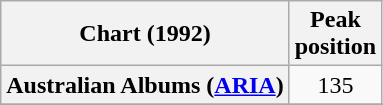<table class="wikitable sortable plainrowheaders" style="text-align:center">
<tr>
<th>Chart (1992)</th>
<th>Peak<br>position</th>
</tr>
<tr>
<th scope="row">Australian Albums (<a href='#'>ARIA</a>)</th>
<td align="center">135</td>
</tr>
<tr>
</tr>
<tr>
</tr>
<tr>
</tr>
<tr>
</tr>
<tr>
</tr>
</table>
